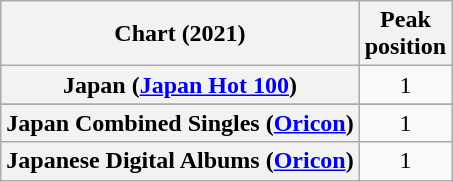<table class="wikitable sortable plainrowheaders" style="text-align:center">
<tr>
<th scope="col">Chart (2021)</th>
<th scope="col">Peak<br>position</th>
</tr>
<tr>
<th scope="row">Japan (<a href='#'>Japan Hot 100</a>)</th>
<td>1</td>
</tr>
<tr>
</tr>
<tr>
<th scope="row">Japan Combined Singles (<a href='#'>Oricon</a>)</th>
<td>1</td>
</tr>
<tr>
<th scope="row">Japanese Digital Albums (<a href='#'>Oricon</a>)</th>
<td>1</td>
</tr>
</table>
